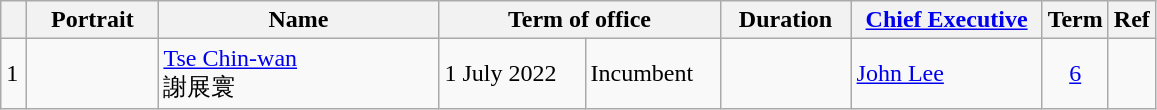<table class="wikitable"  style="text-align:left">
<tr>
<th width=10px></th>
<th width=80px>Portrait</th>
<th width=180px>Name</th>
<th width=180px colspan=2>Term of office</th>
<th width=80px>Duration</th>
<th width=120px><a href='#'>Chief Executive</a></th>
<th>Term</th>
<th>Ref</th>
</tr>
<tr>
<td bgcolor=>1</td>
<td></td>
<td><a href='#'>Tse Chin-wan</a><br>謝展寰</td>
<td>1 July 2022</td>
<td>Incumbent</td>
<td></td>
<td><a href='#'>John Lee</a><br></td>
<td align=center><a href='#'>6</a></td>
<td></td>
</tr>
</table>
